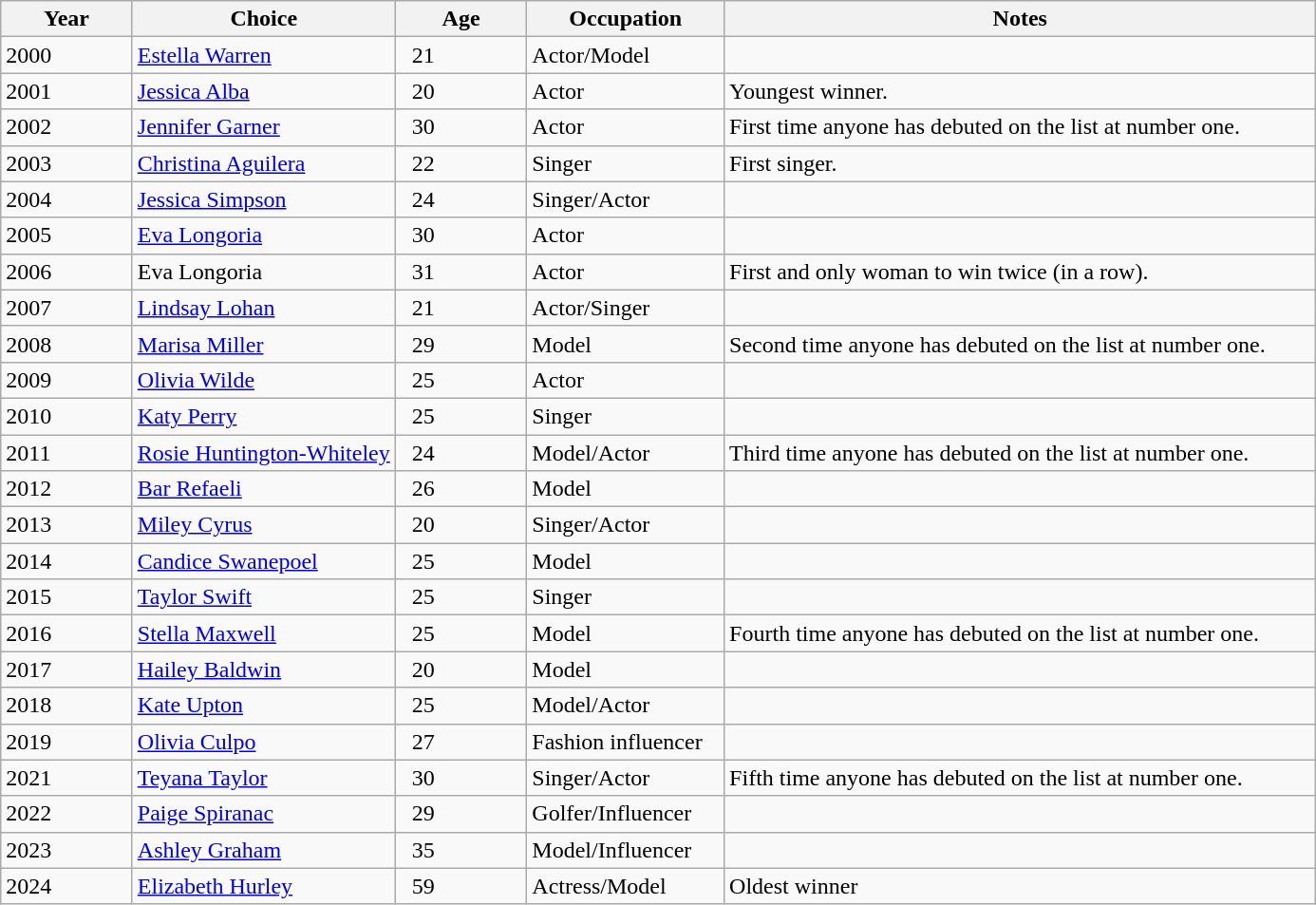<table class="wikitable sortable">
<tr>
<th style="width:10%;">Year</th>
<th style="width:20%;">Choice</th>
<th style="width:10%;">Age</th>
<th style="width:15%;">Occupation</th>
<th style="width:45%;">Notes</th>
</tr>
<tr>
<td>2000</td>
<td><a href='#'>Estella Warren</a></td>
<td>  21</td>
<td>Actor/Model</td>
<td></td>
</tr>
<tr>
<td>2001</td>
<td><a href='#'>Jessica Alba</a></td>
<td>  20</td>
<td>Actor</td>
<td>Youngest winner.</td>
</tr>
<tr>
<td>2002</td>
<td><a href='#'>Jennifer Garner</a></td>
<td>  30</td>
<td>Actor</td>
<td>First time anyone has debuted on the list at number one.</td>
</tr>
<tr>
<td>2003</td>
<td><a href='#'>Christina Aguilera</a></td>
<td>  22</td>
<td>Singer</td>
<td>First singer.</td>
</tr>
<tr>
<td>2004</td>
<td><a href='#'>Jessica Simpson</a></td>
<td>  24</td>
<td>Singer/Actor</td>
<td></td>
</tr>
<tr>
<td>2005</td>
<td><a href='#'>Eva Longoria</a></td>
<td>  30</td>
<td>Actor</td>
<td></td>
</tr>
<tr>
<td>2006</td>
<td>Eva Longoria</td>
<td>  31</td>
<td>Actor</td>
<td>First and only woman to win twice (in a row).</td>
</tr>
<tr>
<td>2007</td>
<td><a href='#'>Lindsay Lohan</a></td>
<td>  21</td>
<td>Actor/Singer</td>
<td></td>
</tr>
<tr>
<td>2008</td>
<td><a href='#'>Marisa Miller</a></td>
<td>  29</td>
<td>Model</td>
<td>Second time anyone has debuted on the list at number one.</td>
</tr>
<tr>
<td>2009</td>
<td><a href='#'>Olivia Wilde</a></td>
<td>  25</td>
<td>Actor</td>
<td></td>
</tr>
<tr>
<td>2010</td>
<td><a href='#'>Katy Perry</a></td>
<td>  25</td>
<td>Singer</td>
<td></td>
</tr>
<tr>
<td>2011</td>
<td><a href='#'>Rosie Huntington-Whiteley</a></td>
<td>  24</td>
<td>Model/Actor</td>
<td>Third time anyone has debuted on the list at number one.</td>
</tr>
<tr>
<td>2012</td>
<td><a href='#'>Bar Refaeli</a></td>
<td>  26</td>
<td>Model</td>
<td></td>
</tr>
<tr>
<td>2013</td>
<td><a href='#'>Miley Cyrus</a></td>
<td>  20</td>
<td>Singer/Actor</td>
<td></td>
</tr>
<tr>
<td>2014</td>
<td><a href='#'>Candice Swanepoel</a></td>
<td>  25</td>
<td>Model</td>
<td></td>
</tr>
<tr>
<td>2015</td>
<td><a href='#'>Taylor Swift</a></td>
<td>  25</td>
<td>Singer</td>
<td></td>
</tr>
<tr>
<td>2016</td>
<td><a href='#'>Stella Maxwell</a></td>
<td>  25</td>
<td>Model</td>
<td>Fourth time anyone has debuted on the list at number one.</td>
</tr>
<tr>
<td>2017</td>
<td><a href='#'>Hailey Baldwin</a></td>
<td>  20</td>
<td>Model</td>
<td></td>
</tr>
<tr>
<td>2018</td>
<td><a href='#'>Kate Upton</a></td>
<td>  25</td>
<td>Model/Actor</td>
<td></td>
</tr>
<tr>
<td>2019</td>
<td><a href='#'>Olivia Culpo</a></td>
<td>  27</td>
<td>Fashion influencer</td>
<td></td>
</tr>
<tr>
<td>2021</td>
<td><a href='#'>Teyana Taylor</a></td>
<td>  30</td>
<td>Singer/Actor</td>
<td>Fifth time anyone has debuted on the list at number one.</td>
</tr>
<tr>
<td>2022</td>
<td><a href='#'>Paige Spiranac</a></td>
<td>  29</td>
<td>Golfer/Influencer</td>
<td></td>
</tr>
<tr>
<td>2023</td>
<td><a href='#'>Ashley Graham</a></td>
<td>  35</td>
<td>Model/Influencer </td>
<td></td>
</tr>
<tr>
<td>2024</td>
<td><a href='#'>Elizabeth Hurley</a></td>
<td>  59</td>
<td>Actress/Model</td>
<td>Oldest winner </td>
</tr>
</table>
